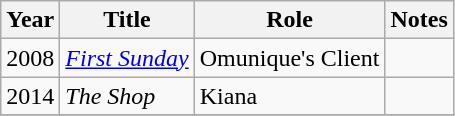<table class="wikitable">
<tr>
<th>Year</th>
<th>Title</th>
<th>Role</th>
<th>Notes</th>
</tr>
<tr>
<td>2008</td>
<td><em><a href='#'>First Sunday</a></em></td>
<td>Omunique's Client</td>
<td></td>
</tr>
<tr>
<td>2014</td>
<td><em>The Shop</em></td>
<td>Kiana</td>
<td></td>
</tr>
<tr>
</tr>
</table>
